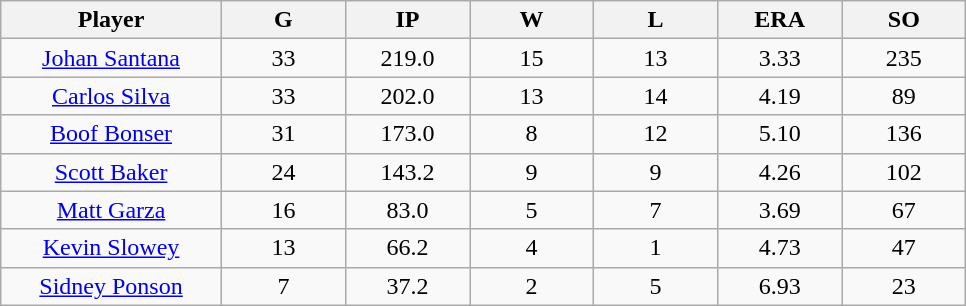<table class="wikitable sortable">
<tr>
<th bgcolor="#DDDDFF" width="16%">Player</th>
<th bgcolor="#DDDDFF" width="9%">G</th>
<th bgcolor="#DDDDFF" width="9%">IP</th>
<th bgcolor="#DDDDFF" width="9%">W</th>
<th bgcolor="#DDDDFF" width="9%">L</th>
<th bgcolor="#DDDDFF" width="9%">ERA</th>
<th bgcolor="#DDDDFF" width="9%">SO</th>
</tr>
<tr align=center>
<td><a href='#'>Johan Santana</a></td>
<td>33</td>
<td>219.0</td>
<td>15</td>
<td>13</td>
<td>3.33</td>
<td>235</td>
</tr>
<tr align=center>
<td><a href='#'>Carlos Silva</a></td>
<td>33</td>
<td>202.0</td>
<td>13</td>
<td>14</td>
<td>4.19</td>
<td>89</td>
</tr>
<tr align=center>
<td><a href='#'>Boof Bonser</a></td>
<td>31</td>
<td>173.0</td>
<td>8</td>
<td>12</td>
<td>5.10</td>
<td>136</td>
</tr>
<tr align=center>
<td><a href='#'>Scott Baker</a></td>
<td>24</td>
<td>143.2</td>
<td>9</td>
<td>9</td>
<td>4.26</td>
<td>102</td>
</tr>
<tr align=center>
<td><a href='#'>Matt Garza</a></td>
<td>16</td>
<td>83.0</td>
<td>5</td>
<td>7</td>
<td>3.69</td>
<td>67</td>
</tr>
<tr align=center>
<td><a href='#'>Kevin Slowey</a></td>
<td>13</td>
<td>66.2</td>
<td>4</td>
<td>1</td>
<td>4.73</td>
<td>47</td>
</tr>
<tr align=center>
<td><a href='#'>Sidney Ponson</a></td>
<td>7</td>
<td>37.2</td>
<td>2</td>
<td>5</td>
<td>6.93</td>
<td>23</td>
</tr>
</table>
